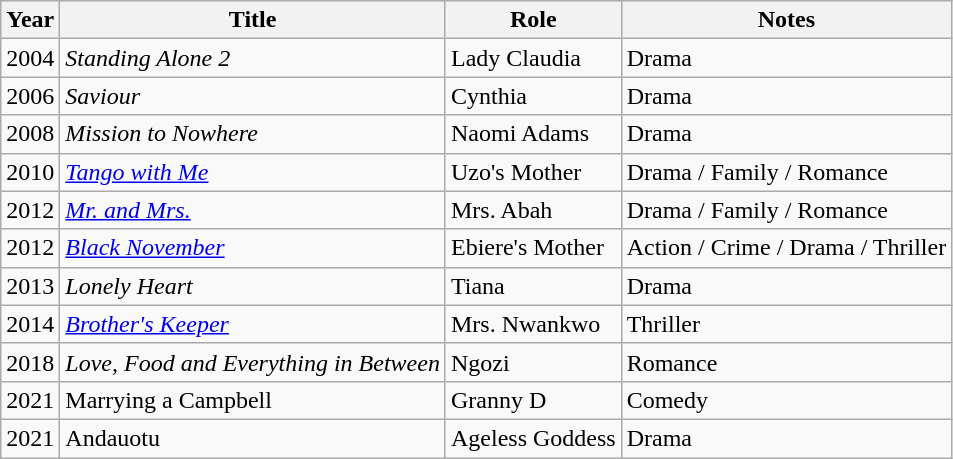<table class="wikitable">
<tr>
<th>Year</th>
<th>Title</th>
<th>Role</th>
<th>Notes</th>
</tr>
<tr>
<td>2004</td>
<td><em>Standing Alone 2</em></td>
<td>Lady Claudia</td>
<td>Drama</td>
</tr>
<tr>
<td>2006</td>
<td><em>Saviour</em></td>
<td>Cynthia</td>
<td>Drama</td>
</tr>
<tr>
<td>2008</td>
<td><em>Mission to Nowhere</em></td>
<td>Naomi Adams</td>
<td>Drama</td>
</tr>
<tr>
<td>2010</td>
<td><em><a href='#'>Tango with Me</a></em></td>
<td>Uzo's Mother</td>
<td>Drama / Family / Romance</td>
</tr>
<tr>
<td>2012</td>
<td><em><a href='#'>Mr. and Mrs.</a></em></td>
<td>Mrs. Abah</td>
<td>Drama / Family / Romance</td>
</tr>
<tr>
<td>2012</td>
<td><em><a href='#'>Black November</a></em></td>
<td>Ebiere's Mother</td>
<td>Action / Crime / Drama / Thriller</td>
</tr>
<tr>
<td>2013</td>
<td><em>Lonely Heart</em></td>
<td>Tiana</td>
<td>Drama</td>
</tr>
<tr>
<td>2014</td>
<td><em><a href='#'>Brother's Keeper</a></em></td>
<td>Mrs. Nwankwo</td>
<td>Thriller</td>
</tr>
<tr>
<td>2018</td>
<td><em>Love, Food and Everything in Between</em></td>
<td>Ngozi</td>
<td>Romance</td>
</tr>
<tr>
<td>2021</td>
<td>Marrying a Campbell</td>
<td>Granny D</td>
<td>Comedy</td>
</tr>
<tr>
<td>2021</td>
<td>Andauotu</td>
<td>Ageless Goddess</td>
<td>Drama</td>
</tr>
</table>
